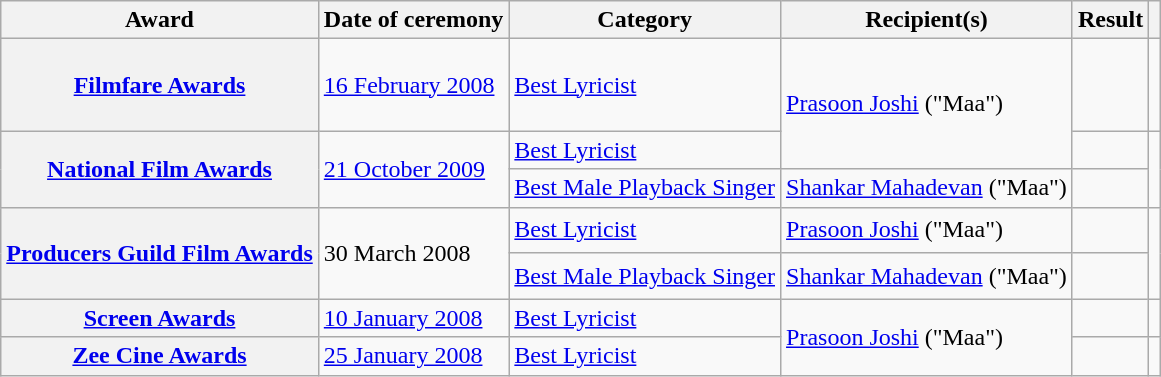<table class="wikitable plainrowheaders sortable">
<tr>
<th scope="col">Award</th>
<th scope="col">Date of ceremony</th>
<th scope="col">Category</th>
<th scope="col">Recipient(s)</th>
<th scope="col" class="unsortable">Result</th>
<th scope="col" class="unsortable"></th>
</tr>
<tr>
<th scope="row"><a href='#'>Filmfare Awards</a></th>
<td><a href='#'>16 February 2008</a></td>
<td><a href='#'>Best Lyricist</a></td>
<td rowspan="2"><a href='#'>Prasoon Joshi</a> ("Maa")</td>
<td></td>
<td style="text-align:center;"><br><br><br></td>
</tr>
<tr>
<th rowspan="2" scope="row"><a href='#'>National Film Awards</a></th>
<td rowspan="2"><a href='#'>21 October 2009</a></td>
<td><a href='#'>Best Lyricist</a></td>
<td></td>
<td rowspan="2" style="text-align:center;"></td>
</tr>
<tr>
<td><a href='#'>Best Male Playback Singer</a></td>
<td><a href='#'>Shankar Mahadevan</a> ("Maa")</td>
<td></td>
</tr>
<tr>
<th rowspan="2" scope="row"><a href='#'>Producers Guild Film Awards</a></th>
<td rowspan="2">30 March 2008</td>
<td><a href='#'>Best Lyricist</a></td>
<td><a href='#'>Prasoon Joshi</a> ("Maa")</td>
<td></td>
<td rowspan="2" style="text-align:center;"><br><br><br></td>
</tr>
<tr>
<td><a href='#'>Best Male Playback Singer</a></td>
<td><a href='#'>Shankar Mahadevan</a> ("Maa")</td>
<td></td>
</tr>
<tr>
<th scope="row"><a href='#'>Screen Awards</a></th>
<td><a href='#'>10 January 2008</a></td>
<td><a href='#'>Best Lyricist</a></td>
<td rowspan="2"><a href='#'>Prasoon Joshi</a> ("Maa")</td>
<td></td>
<td style="text-align:center;"><br></td>
</tr>
<tr>
<th scope="row"><a href='#'>Zee Cine Awards</a></th>
<td><a href='#'>25 January 2008</a></td>
<td><a href='#'>Best Lyricist</a></td>
<td></td>
<td style="text-align:center;"></td>
</tr>
</table>
